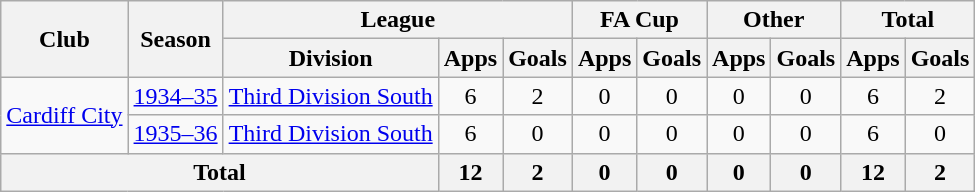<table class="wikitable" style="text-align:center;">
<tr>
<th rowspan="2">Club</th>
<th rowspan="2">Season</th>
<th colspan="3">League</th>
<th colspan="2">FA Cup</th>
<th colspan="2">Other</th>
<th colspan="2">Total</th>
</tr>
<tr>
<th>Division</th>
<th>Apps</th>
<th>Goals</th>
<th>Apps</th>
<th>Goals</th>
<th>Apps</th>
<th>Goals</th>
<th>Apps</th>
<th>Goals</th>
</tr>
<tr>
<td rowspan=2><a href='#'>Cardiff City</a></td>
<td><a href='#'>1934–35</a></td>
<td><a href='#'>Third Division South</a></td>
<td>6</td>
<td>2</td>
<td>0</td>
<td>0</td>
<td>0</td>
<td>0</td>
<td>6</td>
<td>2</td>
</tr>
<tr>
<td><a href='#'>1935–36</a></td>
<td><a href='#'>Third Division South</a></td>
<td>6</td>
<td>0</td>
<td>0</td>
<td>0</td>
<td>0</td>
<td>0</td>
<td>6</td>
<td>0</td>
</tr>
<tr>
<th colspan="3">Total</th>
<th>12</th>
<th>2</th>
<th>0</th>
<th>0</th>
<th>0</th>
<th>0</th>
<th>12</th>
<th>2</th>
</tr>
</table>
